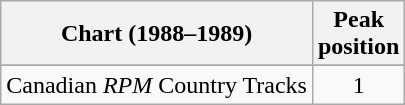<table class="wikitable sortable">
<tr>
<th align="left">Chart (1988–1989)</th>
<th align="center">Peak<br>position</th>
</tr>
<tr>
</tr>
<tr>
<td align="left">Canadian <em>RPM</em> Country Tracks</td>
<td align="center">1</td>
</tr>
</table>
